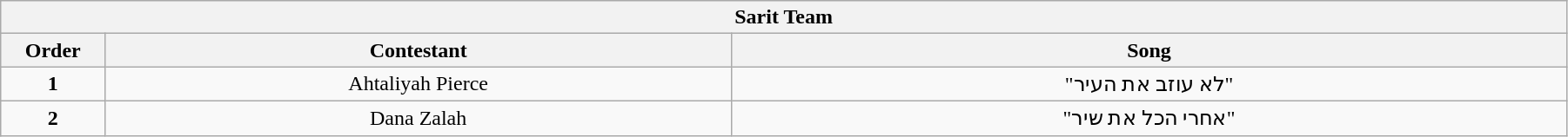<table class="wikitable" style="text-align: center; width:95%;">
<tr>
<th colspan=3>Sarit Team</th>
</tr>
<tr>
<th width="5%">Order</th>
<th width="30%">Contestant</th>
<th width="40%">Song</th>
</tr>
<tr>
<td align="center"><strong>1</strong></td>
<td>Ahtaliyah Pierce</td>
<td>"לא עוזב את העיר"</td>
</tr>
<tr>
<td align="center"><strong>2</strong></td>
<td>Dana Zalah</td>
<td>"אחרי הכל את שיר"</td>
</tr>
</table>
